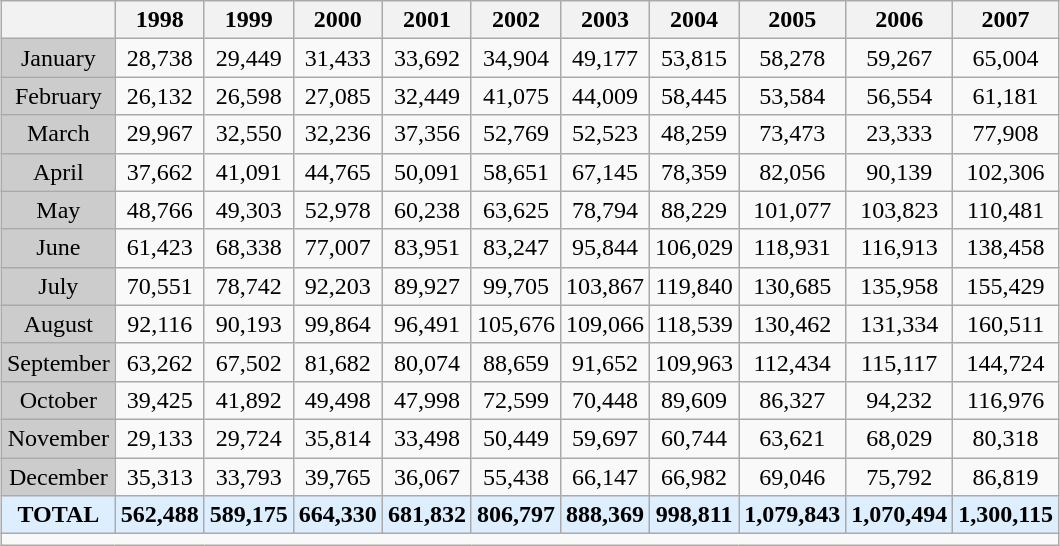<table class="wikitable" style="margin:0.5em auto; text-align:center;">
<tr>
<th> </th>
<th>1998</th>
<th>1999</th>
<th>2000</th>
<th>2001</th>
<th>2002</th>
<th>2003</th>
<th>2004</th>
<th>2005</th>
<th>2006</th>
<th>2007</th>
</tr>
<tr>
<td bgcolor="#CCCCCC">January</td>
<td>28,738</td>
<td>29,449</td>
<td>31,433</td>
<td>33,692</td>
<td>34,904</td>
<td>49,177</td>
<td>53,815</td>
<td>58,278</td>
<td>59,267</td>
<td>65,004</td>
</tr>
<tr>
<td bgcolor="#CCCCCC">February</td>
<td>26,132</td>
<td>26,598</td>
<td>27,085</td>
<td>32,449</td>
<td>41,075</td>
<td>44,009</td>
<td>58,445</td>
<td>53,584</td>
<td>56,554</td>
<td>61,181</td>
</tr>
<tr>
<td bgcolor="#CCCCCC">March</td>
<td>29,967</td>
<td>32,550</td>
<td>32,236</td>
<td>37,356</td>
<td>52,769</td>
<td>52,523</td>
<td>48,259</td>
<td>73,473</td>
<td>23,333</td>
<td>77,908</td>
</tr>
<tr>
<td bgcolor="#CCCCCC">April</td>
<td>37,662</td>
<td>41,091</td>
<td>44,765</td>
<td>50,091</td>
<td>58,651</td>
<td>67,145</td>
<td>78,359</td>
<td>82,056</td>
<td>90,139</td>
<td>102,306</td>
</tr>
<tr>
<td bgcolor="#CCCCCC">May</td>
<td>48,766</td>
<td>49,303</td>
<td>52,978</td>
<td>60,238</td>
<td>63,625</td>
<td>78,794</td>
<td>88,229</td>
<td>101,077</td>
<td>103,823</td>
<td>110,481</td>
</tr>
<tr>
<td bgcolor="#CCCCCC">June</td>
<td>61,423</td>
<td>68,338</td>
<td>77,007</td>
<td>83,951</td>
<td>83,247</td>
<td>95,844</td>
<td>106,029</td>
<td>118,931</td>
<td>116,913</td>
<td>138,458</td>
</tr>
<tr>
<td bgcolor="#CCCCCC">July</td>
<td>70,551</td>
<td>78,742</td>
<td>92,203</td>
<td>89,927</td>
<td>99,705</td>
<td>103,867</td>
<td>119,840</td>
<td>130,685</td>
<td>135,958</td>
<td>155,429</td>
</tr>
<tr>
<td bgcolor="#CCCCCC">August</td>
<td>92,116</td>
<td>90,193</td>
<td>99,864</td>
<td>96,491</td>
<td>105,676</td>
<td>109,066</td>
<td>118,539</td>
<td>130,462</td>
<td>131,334</td>
<td>160,511</td>
</tr>
<tr>
<td bgcolor="#CCCCCC">September</td>
<td>63,262</td>
<td>67,502</td>
<td>81,682</td>
<td>80,074</td>
<td>88,659</td>
<td>91,652</td>
<td>109,963</td>
<td>112,434</td>
<td>115,117</td>
<td>144,724</td>
</tr>
<tr>
<td bgcolor="#CCCCCC">October</td>
<td>39,425</td>
<td>41,892</td>
<td>49,498</td>
<td>47,998</td>
<td>72,599</td>
<td>70,448</td>
<td>89,609</td>
<td>86,327</td>
<td>94,232</td>
<td>116,976</td>
</tr>
<tr>
<td bgcolor="#CCCCCC">November</td>
<td>29,133</td>
<td>29,724</td>
<td>35,814</td>
<td>33,498</td>
<td>50,449</td>
<td>59,697</td>
<td>60,744</td>
<td>63,621</td>
<td>68,029</td>
<td>80,318</td>
</tr>
<tr>
<td bgcolor="#CCCCCC">December</td>
<td>35,313</td>
<td>33,793</td>
<td>39,765</td>
<td>36,067</td>
<td>55,438</td>
<td>66,147</td>
<td>66,982</td>
<td>69,046</td>
<td>75,792</td>
<td>86,819</td>
</tr>
<tr>
<td bgcolor="#DDEEFF"><strong>TOTAL</strong></td>
<td bgcolor="#DDEEFF"><strong>562,488</strong></td>
<td bgcolor="#DDEEFF"><strong>589,175</strong></td>
<td bgcolor="#DDEEFF"><strong>664,330</strong></td>
<td bgcolor="#DDEEFF"><strong>681,832</strong></td>
<td bgcolor="#DDEEFF"><strong>806,797</strong></td>
<td bgcolor="#DDEEFF"><strong>888,369</strong></td>
<td bgcolor="#DDEEFF"><strong>998,811</strong></td>
<td bgcolor="#DDEEFF"><strong>1,079,843</strong></td>
<td bgcolor="#DDEEFF"><strong>1,070,494</strong></td>
<td bgcolor="#DDEEFF"><strong>1,300,115</strong></td>
</tr>
<tr>
<td colspan=11></td>
</tr>
</table>
